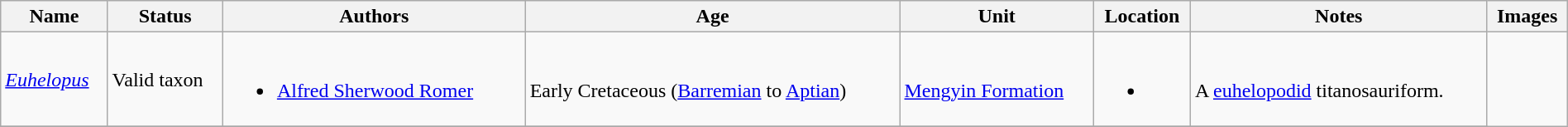<table class="wikitable sortable" align="center" width="100%">
<tr>
<th>Name</th>
<th>Status</th>
<th colspan="2">Authors</th>
<th>Age</th>
<th>Unit</th>
<th>Location</th>
<th class="unsortable">Notes</th>
<th class="unsortable">Images</th>
</tr>
<tr>
<td><em><a href='#'>Euhelopus</a></em></td>
<td>Valid taxon</td>
<td style="border-right:0px" valign="middle"><br><ul><li><a href='#'>Alfred Sherwood Romer</a></li></ul></td>
<td style="border-left:0px" valign="middle"></td>
<td><br>Early Cretaceous (<a href='#'>Barremian</a> to <a href='#'>Aptian</a>)</td>
<td><br><a href='#'>Mengyin Formation</a></td>
<td><br><ul><li></li></ul></td>
<td><br>A <a href='#'>euhelopodid</a> titanosauriform.</td>
<td rowspan="99"></td>
</tr>
<tr>
</tr>
</table>
